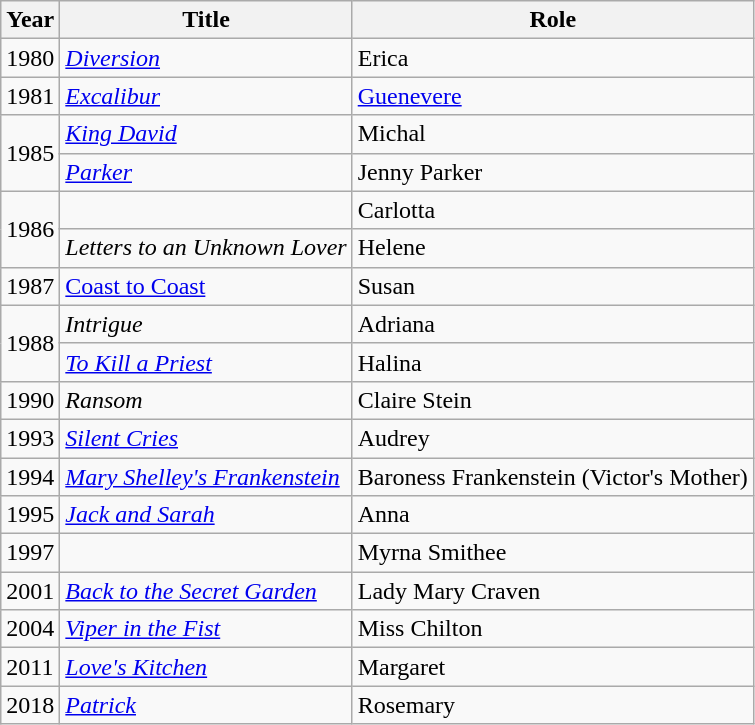<table class="wikitable sortable">
<tr>
<th>Year</th>
<th>Title</th>
<th>Role</th>
</tr>
<tr>
<td>1980</td>
<td><em><a href='#'>Diversion</a></em></td>
<td>Erica</td>
</tr>
<tr>
<td>1981</td>
<td><em><a href='#'>Excalibur</a></em></td>
<td><a href='#'>Guenevere</a></td>
</tr>
<tr>
<td Rowspan=2>1985</td>
<td><em><a href='#'>King David</a></em></td>
<td>Michal</td>
</tr>
<tr>
<td><em><a href='#'>Parker</a></em></td>
<td>Jenny Parker</td>
</tr>
<tr>
<td Rowspan=2>1986</td>
<td><em></em></td>
<td>Carlotta</td>
</tr>
<tr>
<td><em>Letters to an Unknown Lover</em></td>
<td>Helene</td>
</tr>
<tr>
<td>1987</td>
<td><a href='#'>Coast to Coast</a></td>
<td>Susan</td>
</tr>
<tr>
<td Rowspan=2>1988</td>
<td><em>Intrigue</em></td>
<td>Adriana</td>
</tr>
<tr>
<td><em><a href='#'>To Kill a Priest</a></em></td>
<td>Halina</td>
</tr>
<tr>
<td>1990</td>
<td><em>Ransom</em></td>
<td>Claire Stein</td>
</tr>
<tr>
<td>1993</td>
<td><em><a href='#'>Silent Cries</a></em></td>
<td>Audrey</td>
</tr>
<tr>
<td>1994</td>
<td><em><a href='#'>Mary Shelley's Frankenstein</a></em></td>
<td>Baroness Frankenstein (Victor's Mother)</td>
</tr>
<tr>
<td>1995</td>
<td><em><a href='#'>Jack and Sarah</a></em></td>
<td>Anna</td>
</tr>
<tr>
<td>1997</td>
<td><em></em></td>
<td>Myrna Smithee</td>
</tr>
<tr>
<td>2001</td>
<td><em><a href='#'>Back to the Secret Garden</a></em></td>
<td>Lady Mary Craven</td>
</tr>
<tr>
<td>2004</td>
<td><em><a href='#'>Viper in the Fist</a></em></td>
<td>Miss Chilton</td>
</tr>
<tr>
<td>2011</td>
<td><em><a href='#'>Love's Kitchen</a></em></td>
<td>Margaret</td>
</tr>
<tr>
<td>2018</td>
<td><em><a href='#'>Patrick</a></em></td>
<td>Rosemary</td>
</tr>
</table>
